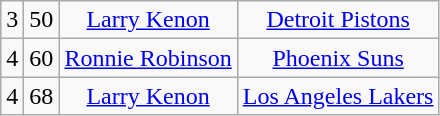<table class="wikitable">
<tr style="text-align:center;" bgcolor="">
<td>3</td>
<td>50</td>
<td><a href='#'>Larry Kenon</a></td>
<td><a href='#'>Detroit Pistons</a></td>
</tr>
<tr style="text-align:center;" bgcolor="">
<td>4</td>
<td>60</td>
<td><a href='#'>Ronnie Robinson</a></td>
<td><a href='#'>Phoenix Suns</a></td>
</tr>
<tr style="text-align:center;" bgcolor="">
<td>4</td>
<td>68</td>
<td><a href='#'>Larry Kenon</a></td>
<td><a href='#'>Los Angeles Lakers</a></td>
</tr>
</table>
